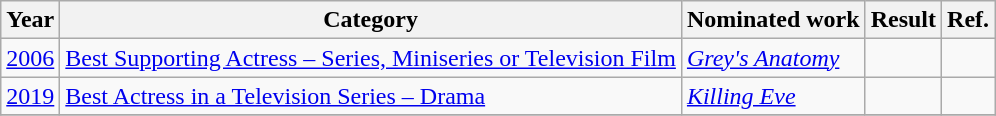<table class="wikitable plainrowheaders">
<tr>
<th scope="col">Year</th>
<th scope="col">Category</th>
<th scope="col">Nominated work</th>
<th scope="col">Result</th>
<th scope="col">Ref.</th>
</tr>
<tr>
<td><a href='#'>2006</a></td>
<td><a href='#'>Best Supporting Actress – Series, Miniseries or Television Film</a></td>
<td><em><a href='#'>Grey's Anatomy</a></em></td>
<td></td>
<td align="center"></td>
</tr>
<tr>
<td><a href='#'>2019</a></td>
<td><a href='#'>Best Actress in a Television Series – Drama</a></td>
<td><em><a href='#'>Killing Eve</a></em></td>
<td></td>
<td align="center"></td>
</tr>
<tr>
</tr>
</table>
